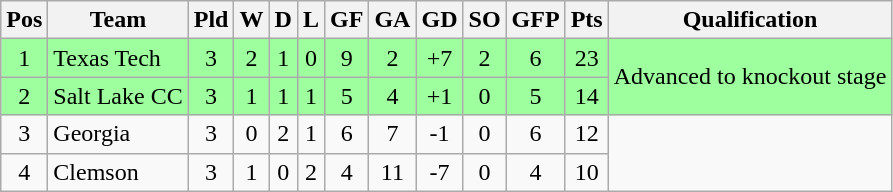<table class="wikitable" style="text-align:center"; margin: 1em auto">
<tr>
<th>Pos</th>
<th>Team</th>
<th>Pld</th>
<th>W</th>
<th>D</th>
<th>L</th>
<th>GF</th>
<th>GA</th>
<th>GD</th>
<th>SO</th>
<th>GFP</th>
<th>Pts</th>
<th>Qualification</th>
</tr>
<tr bgcolor="#9eff9e">
<td>1</td>
<td style="text-align:left">Texas Tech</td>
<td>3</td>
<td>2</td>
<td>1</td>
<td>0</td>
<td>9</td>
<td>2</td>
<td>+7</td>
<td>2</td>
<td>6</td>
<td>23</td>
<td rowspan="2">Advanced to knockout stage</td>
</tr>
<tr bgcolor="#9eff9e">
<td>2</td>
<td style="text-align:left">Salt Lake CC</td>
<td>3</td>
<td>1</td>
<td>1</td>
<td>1</td>
<td>5</td>
<td>4</td>
<td>+1</td>
<td>0</td>
<td>5</td>
<td>14</td>
</tr>
<tr>
<td>3</td>
<td style="text-align:left">Georgia</td>
<td>3</td>
<td>0</td>
<td>2</td>
<td>1</td>
<td>6</td>
<td>7</td>
<td>-1</td>
<td>0</td>
<td>6</td>
<td>12</td>
<td rowspan="2"></td>
</tr>
<tr>
<td>4</td>
<td style="text-align:left">Clemson</td>
<td>3</td>
<td>1</td>
<td>0</td>
<td>2</td>
<td>4</td>
<td>11</td>
<td>-7</td>
<td>0</td>
<td>4</td>
<td>10</td>
</tr>
</table>
